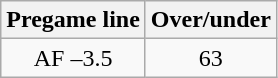<table class="wikitable">
<tr align="center">
<th style=>Pregame line</th>
<th style=>Over/under</th>
</tr>
<tr align="center">
<td>AF –3.5</td>
<td>63</td>
</tr>
</table>
